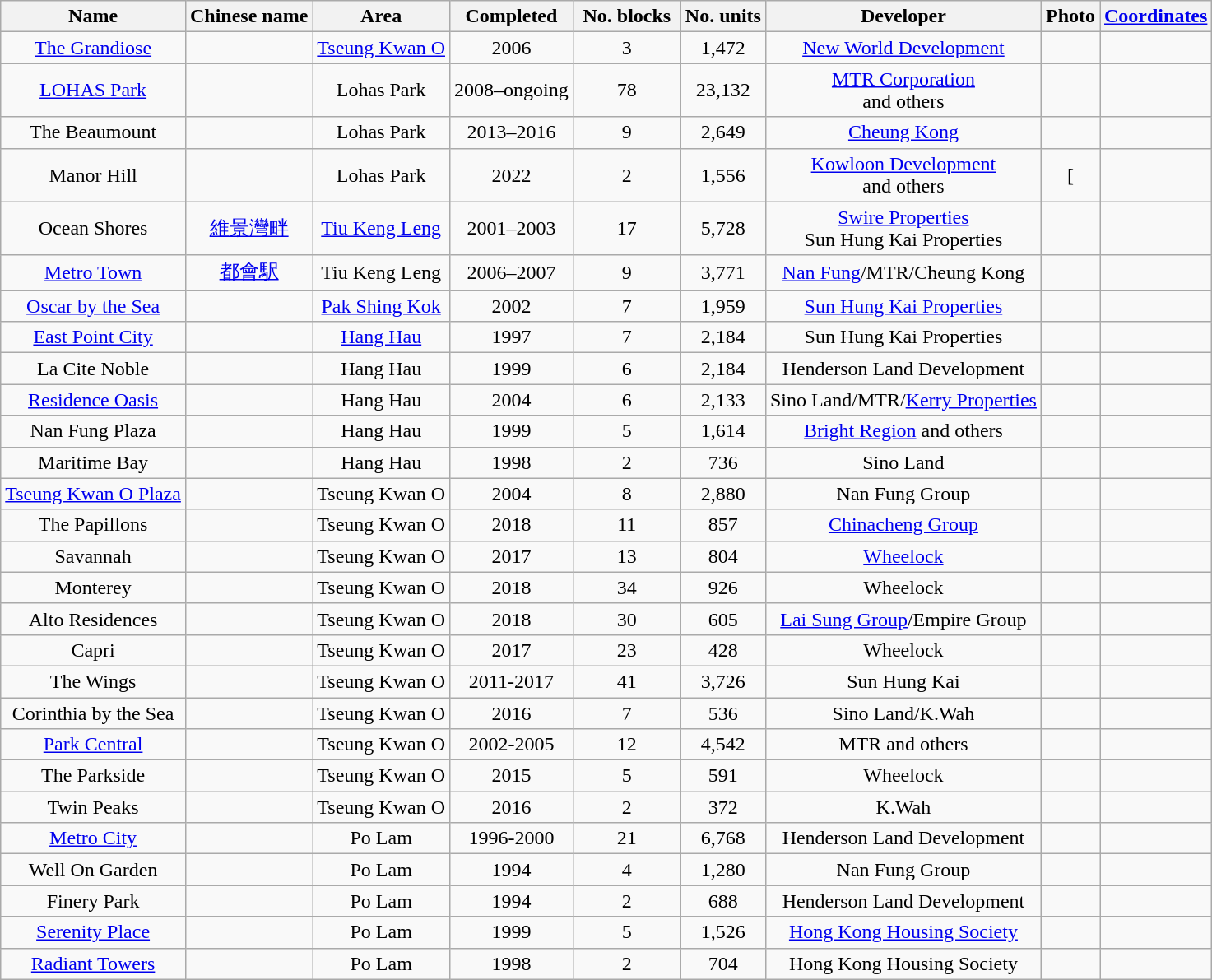<table class="wikitable sortable" style="text-align:center">
<tr>
<th>Name</th>
<th>Chinese name</th>
<th>Area</th>
<th>Completed</th>
<th style="width:80px;">No. blocks</th>
<th>No. units</th>
<th>Developer</th>
<th>Photo</th>
<th><a href='#'>Coordinates</a></th>
</tr>
<tr>
<td><a href='#'>The Grandiose</a></td>
<td></td>
<td><a href='#'>Tseung Kwan O</a></td>
<td>2006</td>
<td>3</td>
<td>1,472</td>
<td><a href='#'>New World Development</a></td>
<td></td>
<td></td>
</tr>
<tr>
<td><a href='#'>LOHAS Park</a></td>
<td></td>
<td>Lohas Park</td>
<td>2008–ongoing</td>
<td>78</td>
<td>23,132</td>
<td><a href='#'>MTR Corporation</a><br>and others</td>
<td></td>
<td></td>
</tr>
<tr>
<td>The Beaumount</td>
<td></td>
<td>Lohas Park</td>
<td>2013–2016</td>
<td>9</td>
<td>2,649</td>
<td><a href='#'>Cheung Kong</a></td>
<td></td>
<td></td>
</tr>
<tr>
<td>Manor Hill</td>
<td></td>
<td>Lohas Park</td>
<td>2022</td>
<td>2</td>
<td>1,556</td>
<td><a href='#'>Kowloon Development</a><br>and others</td>
<td>[</td>
<td></td>
</tr>
<tr>
<td>Ocean Shores</td>
<td><a href='#'>維景灣畔</a></td>
<td><a href='#'>Tiu Keng Leng</a></td>
<td>2001–2003</td>
<td>17</td>
<td>5,728</td>
<td><a href='#'>Swire Properties</a><br>Sun Hung Kai Properties</td>
<td></td>
<td></td>
</tr>
<tr>
<td><a href='#'>Metro Town</a></td>
<td><a href='#'> 都會駅</a></td>
<td>Tiu Keng Leng</td>
<td>2006–2007</td>
<td>9</td>
<td>3,771</td>
<td><a href='#'>Nan Fung</a>/MTR/Cheung Kong</td>
<td></td>
<td></td>
</tr>
<tr>
<td><a href='#'>Oscar by the Sea</a></td>
<td></td>
<td><a href='#'>Pak Shing Kok</a></td>
<td>2002</td>
<td>7</td>
<td>1,959</td>
<td><a href='#'>Sun Hung Kai Properties</a></td>
<td></td>
<td></td>
</tr>
<tr>
<td><a href='#'>East Point City</a></td>
<td></td>
<td><a href='#'>Hang Hau</a></td>
<td>1997</td>
<td>7</td>
<td>2,184</td>
<td>Sun Hung Kai Properties</td>
<td></td>
<td></td>
</tr>
<tr>
<td>La Cite Noble</td>
<td></td>
<td>Hang Hau</td>
<td>1999</td>
<td>6</td>
<td>2,184</td>
<td>Henderson Land Development</td>
<td></td>
<td></td>
</tr>
<tr>
<td><a href='#'>Residence Oasis</a></td>
<td></td>
<td>Hang Hau</td>
<td>2004</td>
<td>6</td>
<td>2,133</td>
<td>Sino Land/MTR/<a href='#'>Kerry Properties</a></td>
<td></td>
<td></td>
</tr>
<tr>
<td>Nan Fung Plaza</td>
<td></td>
<td>Hang Hau</td>
<td>1999</td>
<td>5</td>
<td>1,614</td>
<td><a href='#'>Bright Region</a> and others</td>
<td></td>
<td></td>
</tr>
<tr>
<td>Maritime Bay</td>
<td></td>
<td>Hang Hau</td>
<td>1998</td>
<td>2</td>
<td>736</td>
<td>Sino Land</td>
<td></td>
<td></td>
</tr>
<tr>
<td><a href='#'>Tseung Kwan O Plaza</a></td>
<td></td>
<td>Tseung Kwan O</td>
<td>2004</td>
<td>8</td>
<td>2,880</td>
<td>Nan Fung Group</td>
<td></td>
<td></td>
</tr>
<tr>
<td>The Papillons</td>
<td></td>
<td>Tseung Kwan O</td>
<td>2018</td>
<td>11</td>
<td>857</td>
<td><a href='#'>Chinacheng Group</a></td>
<td></td>
<td></td>
</tr>
<tr>
<td>Savannah</td>
<td></td>
<td>Tseung Kwan O</td>
<td>2017</td>
<td>13</td>
<td>804</td>
<td><a href='#'>Wheelock</a></td>
<td></td>
<td></td>
</tr>
<tr>
<td>Monterey</td>
<td></td>
<td>Tseung Kwan O</td>
<td>2018</td>
<td>34</td>
<td>926</td>
<td>Wheelock</td>
<td></td>
<td></td>
</tr>
<tr>
<td>Alto Residences</td>
<td></td>
<td>Tseung Kwan O</td>
<td>2018</td>
<td>30</td>
<td>605</td>
<td><a href='#'>Lai Sung Group</a>/Empire Group</td>
<td></td>
<td></td>
</tr>
<tr>
<td>Capri</td>
<td></td>
<td>Tseung Kwan O</td>
<td>2017</td>
<td>23</td>
<td>428</td>
<td>Wheelock</td>
<td></td>
<td></td>
</tr>
<tr>
<td>The Wings</td>
<td></td>
<td>Tseung Kwan O</td>
<td>2011-2017</td>
<td>41</td>
<td>3,726</td>
<td>Sun Hung Kai</td>
<td></td>
<td></td>
</tr>
<tr>
<td>Corinthia by the Sea</td>
<td></td>
<td>Tseung Kwan O</td>
<td>2016</td>
<td>7</td>
<td>536</td>
<td>Sino Land/K.Wah</td>
<td></td>
<td></td>
</tr>
<tr>
<td><a href='#'>Park Central</a></td>
<td></td>
<td>Tseung Kwan O</td>
<td>2002-2005</td>
<td>12</td>
<td>4,542</td>
<td>MTR and others</td>
<td></td>
<td></td>
</tr>
<tr>
<td>The Parkside</td>
<td></td>
<td>Tseung Kwan O</td>
<td>2015</td>
<td>5</td>
<td>591</td>
<td>Wheelock</td>
<td></td>
<td></td>
</tr>
<tr>
<td>Twin Peaks</td>
<td></td>
<td>Tseung Kwan O</td>
<td>2016</td>
<td>2</td>
<td>372</td>
<td>K.Wah</td>
<td></td>
<td></td>
</tr>
<tr>
<td><a href='#'>Metro City</a></td>
<td></td>
<td>Po Lam</td>
<td>1996-2000</td>
<td>21</td>
<td>6,768</td>
<td>Henderson Land Development</td>
<td></td>
<td></td>
</tr>
<tr>
<td>Well On Garden</td>
<td></td>
<td>Po Lam</td>
<td>1994</td>
<td>4</td>
<td>1,280</td>
<td>Nan Fung Group</td>
<td></td>
<td></td>
</tr>
<tr>
<td>Finery Park</td>
<td></td>
<td>Po Lam</td>
<td>1994</td>
<td>2</td>
<td>688</td>
<td>Henderson Land Development</td>
<td></td>
<td></td>
</tr>
<tr>
<td><a href='#'>Serenity Place</a></td>
<td></td>
<td>Po Lam</td>
<td>1999</td>
<td>5</td>
<td>1,526</td>
<td><a href='#'>Hong Kong Housing Society</a></td>
<td></td>
<td></td>
</tr>
<tr>
<td><a href='#'>Radiant Towers</a></td>
<td></td>
<td>Po Lam</td>
<td>1998</td>
<td>2</td>
<td>704</td>
<td>Hong Kong Housing Society</td>
<td></td>
<td></td>
</tr>
</table>
